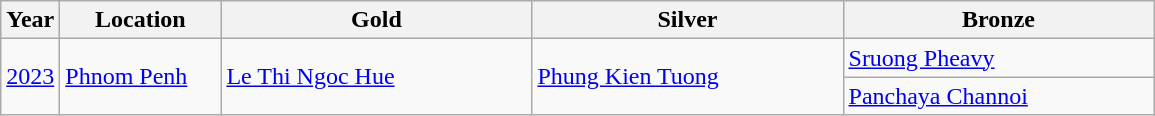<table class="wikitable">
<tr>
<th>Year</th>
<th width="100">Location</th>
<th width="200">Gold</th>
<th width="200">Silver</th>
<th width="200">Bronze</th>
</tr>
<tr>
<td rowspan=2><a href='#'>2023</a></td>
<td rowspan=2> <a href='#'>Phnom Penh</a></td>
<td rowspan=2> <a href='#'>Le Thi Ngoc Hue</a></td>
<td rowspan=2> <a href='#'>Phung Kien Tuong</a></td>
<td> <a href='#'>Sruong Pheavy</a></td>
</tr>
<tr>
<td> <a href='#'>Panchaya Channoi</a></td>
</tr>
</table>
